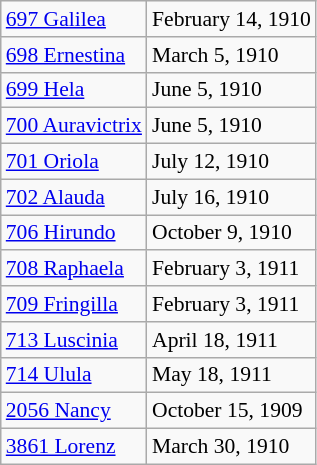<table class="wikitable floatright" style="font-size: 0.9em;">
<tr>
<td><a href='#'>697 Galilea</a></td>
<td>February 14, 1910</td>
</tr>
<tr>
<td><a href='#'>698 Ernestina</a></td>
<td>March 5, 1910</td>
</tr>
<tr>
<td><a href='#'>699 Hela</a></td>
<td>June 5, 1910</td>
</tr>
<tr>
<td><a href='#'>700 Auravictrix</a></td>
<td>June 5, 1910</td>
</tr>
<tr>
<td><a href='#'>701 Oriola</a></td>
<td>July 12, 1910</td>
</tr>
<tr>
<td><a href='#'>702 Alauda</a></td>
<td>July 16, 1910</td>
</tr>
<tr>
<td><a href='#'>706 Hirundo</a></td>
<td>October 9, 1910</td>
</tr>
<tr>
<td><a href='#'>708 Raphaela</a></td>
<td>February 3, 1911</td>
</tr>
<tr>
<td><a href='#'>709 Fringilla</a></td>
<td>February 3, 1911</td>
</tr>
<tr>
<td><a href='#'>713 Luscinia</a></td>
<td>April 18, 1911</td>
</tr>
<tr>
<td><a href='#'>714 Ulula</a></td>
<td>May 18, 1911</td>
</tr>
<tr>
<td><a href='#'>2056 Nancy</a></td>
<td>October 15, 1909</td>
</tr>
<tr>
<td><a href='#'>3861 Lorenz</a></td>
<td>March 30, 1910</td>
</tr>
</table>
